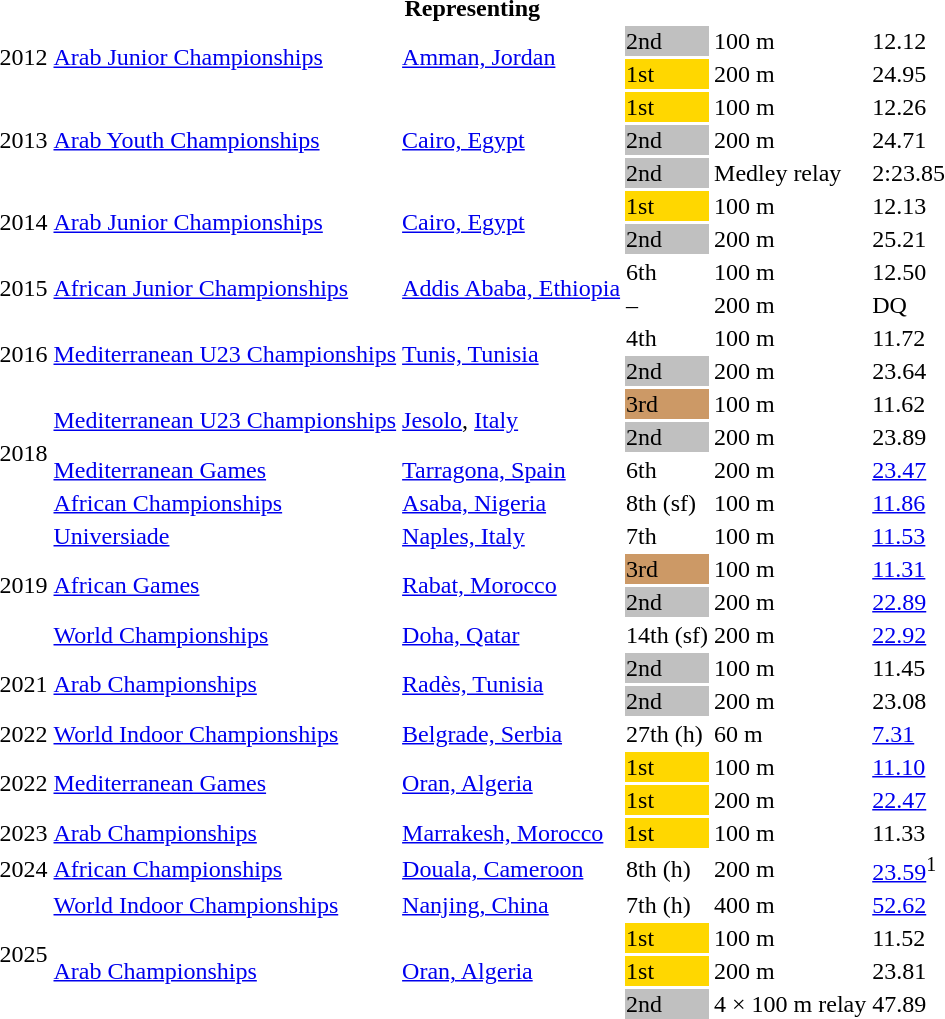<table>
<tr>
<th colspan="6">Representing </th>
</tr>
<tr>
<td rowspan=2>2012</td>
<td rowspan=2><a href='#'>Arab Junior Championships</a></td>
<td rowspan=2><a href='#'>Amman, Jordan</a></td>
<td bgcolor=silver>2nd</td>
<td>100 m</td>
<td>12.12</td>
</tr>
<tr>
<td bgcolor=gold>1st</td>
<td>200 m</td>
<td>24.95</td>
</tr>
<tr>
<td rowspan=3>2013</td>
<td rowspan=3><a href='#'>Arab Youth Championships</a></td>
<td rowspan=3><a href='#'>Cairo, Egypt</a></td>
<td bgcolor=gold>1st</td>
<td>100 m</td>
<td>12.26</td>
</tr>
<tr>
<td bgcolor=silver>2nd</td>
<td>200 m</td>
<td>24.71</td>
</tr>
<tr>
<td bgcolor=silver>2nd</td>
<td>Medley relay</td>
<td>2:23.85</td>
</tr>
<tr>
<td rowspan=2>2014</td>
<td rowspan=2><a href='#'>Arab Junior Championships</a></td>
<td rowspan=2><a href='#'>Cairo, Egypt</a></td>
<td bgcolor=gold>1st</td>
<td>100 m</td>
<td>12.13</td>
</tr>
<tr>
<td bgcolor=silver>2nd</td>
<td>200 m</td>
<td>25.21</td>
</tr>
<tr>
<td rowspan=2>2015</td>
<td rowspan=2><a href='#'>African Junior Championships</a></td>
<td rowspan=2><a href='#'>Addis Ababa, Ethiopia</a></td>
<td>6th</td>
<td>100 m</td>
<td>12.50</td>
</tr>
<tr>
<td>–</td>
<td>200 m</td>
<td>DQ</td>
</tr>
<tr>
<td rowspan=2>2016</td>
<td rowspan=2><a href='#'>Mediterranean U23 Championships</a></td>
<td rowspan=2><a href='#'>Tunis, Tunisia</a></td>
<td>4th</td>
<td>100 m</td>
<td>11.72</td>
</tr>
<tr>
<td bgcolor=silver>2nd</td>
<td>200 m</td>
<td>23.64</td>
</tr>
<tr>
<td rowspan=4>2018</td>
<td rowspan=2><a href='#'>Mediterranean U23 Championships</a></td>
<td rowspan=2><a href='#'>Jesolo</a>, <a href='#'>Italy</a></td>
<td bgcolor=cc9966>3rd</td>
<td>100 m</td>
<td>11.62</td>
</tr>
<tr>
<td bgcolor=silver>2nd</td>
<td>200 m</td>
<td>23.89</td>
</tr>
<tr>
<td><a href='#'>Mediterranean Games</a></td>
<td><a href='#'>Tarragona, Spain</a></td>
<td>6th</td>
<td>200 m</td>
<td><a href='#'>23.47</a></td>
</tr>
<tr>
<td><a href='#'>African Championships</a></td>
<td><a href='#'>Asaba, Nigeria</a></td>
<td>8th (sf)</td>
<td>100 m</td>
<td><a href='#'>11.86</a></td>
</tr>
<tr>
<td rowspan=4>2019</td>
<td><a href='#'>Universiade</a></td>
<td><a href='#'>Naples, Italy</a></td>
<td>7th</td>
<td>100 m</td>
<td><a href='#'>11.53</a></td>
</tr>
<tr>
<td rowspan=2><a href='#'>African Games</a></td>
<td rowspan=2><a href='#'>Rabat, Morocco</a></td>
<td bgcolor=cc9966>3rd</td>
<td>100 m</td>
<td><a href='#'>11.31</a></td>
</tr>
<tr>
<td bgcolor=silver>2nd</td>
<td>200 m</td>
<td><a href='#'>22.89</a></td>
</tr>
<tr>
<td><a href='#'>World Championships</a></td>
<td><a href='#'>Doha, Qatar</a></td>
<td>14th (sf)</td>
<td>200 m</td>
<td><a href='#'>22.92</a></td>
</tr>
<tr>
<td rowspan=2>2021</td>
<td rowspan=2><a href='#'>Arab Championships</a></td>
<td rowspan=2><a href='#'>Radès, Tunisia</a></td>
<td bgcolor=silver>2nd</td>
<td>100 m</td>
<td>11.45</td>
</tr>
<tr>
<td bgcolor=silver>2nd</td>
<td>200 m</td>
<td>23.08</td>
</tr>
<tr>
<td>2022</td>
<td><a href='#'>World Indoor Championships</a></td>
<td><a href='#'>Belgrade, Serbia</a></td>
<td>27th (h)</td>
<td>60 m</td>
<td><a href='#'>7.31</a></td>
</tr>
<tr>
<td rowspan=2>2022</td>
<td rowspan=2><a href='#'>Mediterranean Games</a></td>
<td rowspan=2><a href='#'>Oran, Algeria</a></td>
<td bgcolor=gold>1st</td>
<td>100 m</td>
<td><a href='#'>11.10</a></td>
</tr>
<tr>
<td bgcolor=gold>1st</td>
<td>200 m</td>
<td><a href='#'>22.47</a></td>
</tr>
<tr>
<td>2023</td>
<td><a href='#'>Arab Championships</a></td>
<td><a href='#'>Marrakesh, Morocco</a></td>
<td bgcolor=gold>1st</td>
<td>100 m</td>
<td>11.33</td>
</tr>
<tr>
<td>2024</td>
<td><a href='#'>African Championships</a></td>
<td><a href='#'>Douala, Cameroon</a></td>
<td>8th (h)</td>
<td>200 m</td>
<td><a href='#'>23.59</a><sup>1</sup></td>
</tr>
<tr>
<td rowspan=4>2025</td>
<td><a href='#'>World Indoor Championships</a></td>
<td><a href='#'>Nanjing, China</a></td>
<td>7th (h)</td>
<td>400 m</td>
<td><a href='#'>52.62</a></td>
</tr>
<tr>
<td rowspan=3><a href='#'>Arab Championships</a></td>
<td rowspan=3><a href='#'>Oran, Algeria</a></td>
<td bgcolor=gold>1st</td>
<td>100 m</td>
<td>11.52</td>
</tr>
<tr>
<td bgcolor=gold>1st</td>
<td>200 m</td>
<td>23.81</td>
</tr>
<tr>
<td bgcolor=silver>2nd</td>
<td>4 × 100 m relay</td>
<td>47.89</td>
</tr>
</table>
